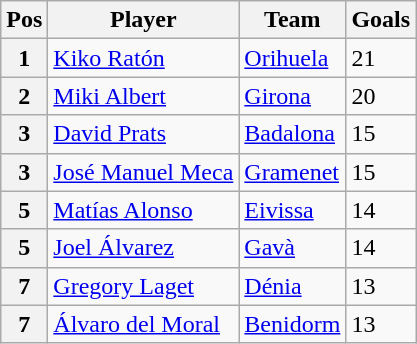<table class="wikitable">
<tr>
<th>Pos</th>
<th>Player</th>
<th>Team</th>
<th>Goals</th>
</tr>
<tr>
<th>1</th>
<td> <a href='#'>Kiko Ratón</a></td>
<td><a href='#'>Orihuela</a></td>
<td>21</td>
</tr>
<tr>
<th>2</th>
<td> <a href='#'>Miki Albert</a></td>
<td><a href='#'>Girona</a></td>
<td>20</td>
</tr>
<tr>
<th>3</th>
<td> <a href='#'>David Prats</a></td>
<td><a href='#'>Badalona</a></td>
<td>15</td>
</tr>
<tr>
<th>3</th>
<td> <a href='#'>José Manuel Meca</a></td>
<td><a href='#'>Gramenet</a></td>
<td>15</td>
</tr>
<tr>
<th>5</th>
<td> <a href='#'>Matías Alonso</a></td>
<td><a href='#'>Eivissa</a></td>
<td>14</td>
</tr>
<tr>
<th>5</th>
<td> <a href='#'>Joel Álvarez</a></td>
<td><a href='#'>Gavà</a></td>
<td>14</td>
</tr>
<tr>
<th>7</th>
<td> <a href='#'>Gregory Laget</a></td>
<td><a href='#'>Dénia</a></td>
<td>13</td>
</tr>
<tr>
<th>7</th>
<td> <a href='#'>Álvaro del Moral</a></td>
<td><a href='#'>Benidorm</a></td>
<td>13</td>
</tr>
</table>
